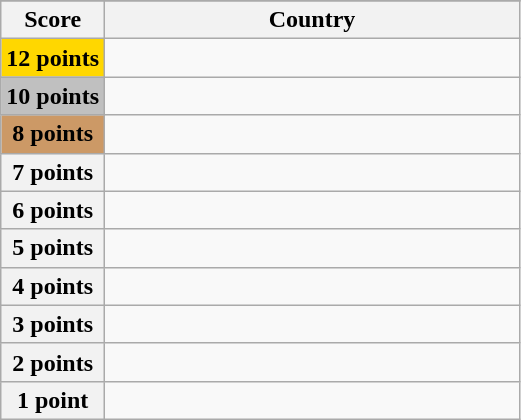<table class="wikitable">
<tr>
</tr>
<tr>
<th scope="col" width="20%">Score</th>
<th scope="col">Country</th>
</tr>
<tr>
<th scope="row" style="background:gold">12 points</th>
<td></td>
</tr>
<tr>
<th scope="row" style="background:silver">10 points</th>
<td></td>
</tr>
<tr>
<th scope="row" style="background:#CC9966">8 points</th>
<td></td>
</tr>
<tr>
<th scope="row">7 points</th>
<td></td>
</tr>
<tr>
<th scope="row">6 points</th>
<td></td>
</tr>
<tr>
<th scope="row">5 points</th>
<td></td>
</tr>
<tr>
<th scope="row">4 points</th>
<td></td>
</tr>
<tr>
<th scope="row">3 points</th>
<td></td>
</tr>
<tr>
<th scope="row">2 points</th>
<td></td>
</tr>
<tr>
<th scope="row">1 point</th>
<td></td>
</tr>
</table>
